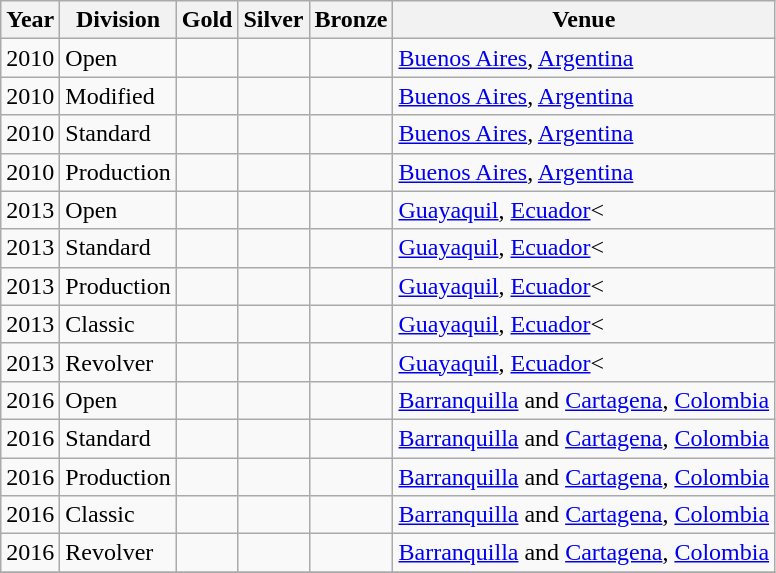<table class="wikitable sortable" style="text-align: left;">
<tr>
<th>Year</th>
<th>Division</th>
<th> Gold</th>
<th> Silver</th>
<th> Bronze</th>
<th>Venue</th>
</tr>
<tr>
<td>2010</td>
<td>Open</td>
<td></td>
<td></td>
<td></td>
<td><a href='#'>Buenos Aires</a>, <a href='#'>Argentina</a></td>
</tr>
<tr>
<td>2010</td>
<td>Modified</td>
<td></td>
<td></td>
<td></td>
<td><a href='#'>Buenos Aires</a>, <a href='#'>Argentina</a></td>
</tr>
<tr>
<td>2010</td>
<td>Standard</td>
<td></td>
<td></td>
<td></td>
<td><a href='#'>Buenos Aires</a>, <a href='#'>Argentina</a></td>
</tr>
<tr>
<td>2010</td>
<td>Production</td>
<td></td>
<td></td>
<td></td>
<td><a href='#'>Buenos Aires</a>, <a href='#'>Argentina</a></td>
</tr>
<tr>
<td>2013</td>
<td>Open</td>
<td></td>
<td></td>
<td></td>
<td><a href='#'>Guayaquil</a>, <a href='#'>Ecuador</a><</td>
</tr>
<tr>
<td>2013</td>
<td>Standard</td>
<td></td>
<td></td>
<td></td>
<td><a href='#'>Guayaquil</a>, <a href='#'>Ecuador</a><</td>
</tr>
<tr>
<td>2013</td>
<td>Production</td>
<td></td>
<td></td>
<td></td>
<td><a href='#'>Guayaquil</a>, <a href='#'>Ecuador</a><</td>
</tr>
<tr>
<td>2013</td>
<td>Classic</td>
<td></td>
<td></td>
<td></td>
<td><a href='#'>Guayaquil</a>, <a href='#'>Ecuador</a><</td>
</tr>
<tr>
<td>2013</td>
<td>Revolver</td>
<td></td>
<td></td>
<td></td>
<td><a href='#'>Guayaquil</a>, <a href='#'>Ecuador</a><</td>
</tr>
<tr>
<td>2016</td>
<td>Open</td>
<td></td>
<td></td>
<td></td>
<td><a href='#'>Barranquilla</a> and <a href='#'>Cartagena</a>, <a href='#'>Colombia</a></td>
</tr>
<tr>
<td>2016</td>
<td>Standard</td>
<td></td>
<td></td>
<td></td>
<td><a href='#'>Barranquilla</a> and <a href='#'>Cartagena</a>, <a href='#'>Colombia</a></td>
</tr>
<tr>
<td>2016</td>
<td>Production</td>
<td></td>
<td></td>
<td></td>
<td><a href='#'>Barranquilla</a> and <a href='#'>Cartagena</a>, <a href='#'>Colombia</a></td>
</tr>
<tr>
<td>2016</td>
<td>Classic</td>
<td></td>
<td></td>
<td></td>
<td><a href='#'>Barranquilla</a> and <a href='#'>Cartagena</a>, <a href='#'>Colombia</a></td>
</tr>
<tr>
<td>2016</td>
<td>Revolver</td>
<td></td>
<td></td>
<td></td>
<td><a href='#'>Barranquilla</a> and <a href='#'>Cartagena</a>, <a href='#'>Colombia</a></td>
</tr>
<tr>
</tr>
</table>
